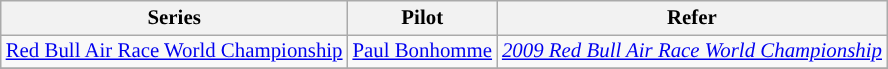<table class="wikitable" style="font-size:87%;">
<tr>
<th>Series</th>
<th>Pilot</th>
<th>Refer</th>
</tr>
<tr>
<td><a href='#'>Red Bull Air Race World Championship</a></td>
<td> <a href='#'>Paul Bonhomme</a></td>
<td><em><a href='#'>2009 Red Bull Air Race World Championship</a></em></td>
</tr>
<tr>
</tr>
</table>
